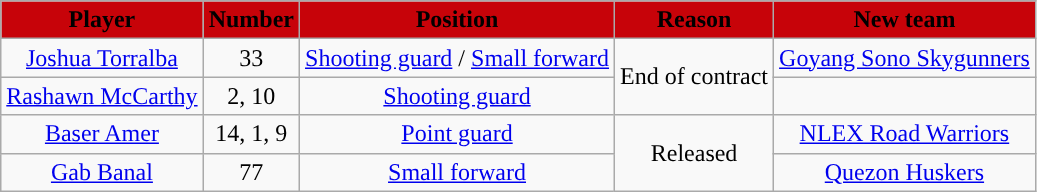<table class="wikitable sortable sortable">
<tr>
<th style="background:#C70309; color:#000000; ">Player</th>
<th style="background:#C70309; color:#000000; ">Number</th>
<th style="background:#C70309; color:#000000; ">Position</th>
<th style="background:#C70309; color:#000000; ">Reason</th>
<th style="background:#C70309; color:#000000; ">New team</th>
</tr>
<tr style="text-align: center">
<td><a href='#'>Joshua Torralba</a></td>
<td>33</td>
<td><a href='#'>Shooting guard</a> / <a href='#'>Small forward</a></td>
<td rowspan=2>End of contract</td>
<td><a href='#'>Goyang Sono Skygunners</a> </td>
</tr>
<tr style="text-align: center">
<td><a href='#'>Rashawn McCarthy</a></td>
<td>2, 10</td>
<td><a href='#'>Shooting guard</a></td>
<td></td>
</tr>
<tr style="text-align: center">
<td><a href='#'>Baser Amer</a></td>
<td>14, 1, 9</td>
<td><a href='#'>Point guard</a></td>
<td rowspan=2>Released</td>
<td><a href='#'>NLEX Road Warriors</a></td>
</tr>
<tr style="text-align: center">
<td><a href='#'>Gab Banal</a></td>
<td>77</td>
<td><a href='#'>Small forward</a></td>
<td><a href='#'>Quezon Huskers</a> </td>
</tr>
</table>
